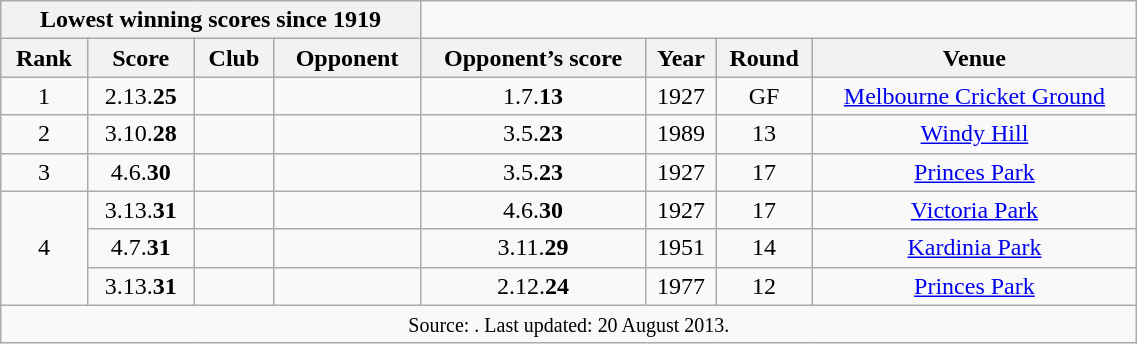<table class="wikitable"  style="text-align:center; width:60%;">
<tr>
<th colspan=4>Lowest winning scores since 1919</th>
</tr>
<tr>
<th>Rank</th>
<th>Score</th>
<th>Club</th>
<th>Opponent</th>
<th>Opponent’s score</th>
<th>Year</th>
<th>Round</th>
<th>Venue</th>
</tr>
<tr>
<td>1</td>
<td>2.13.<strong>25</strong></td>
<td></td>
<td></td>
<td>1.7.<strong>13</strong></td>
<td>1927</td>
<td>GF</td>
<td><a href='#'>Melbourne Cricket Ground</a></td>
</tr>
<tr>
<td>2</td>
<td>3.10.<strong>28</strong></td>
<td></td>
<td></td>
<td>3.5.<strong>23</strong></td>
<td>1989</td>
<td>13</td>
<td><a href='#'>Windy Hill</a></td>
</tr>
<tr>
<td>3</td>
<td>4.6.<strong>30</strong></td>
<td></td>
<td></td>
<td>3.5.<strong>23</strong></td>
<td>1927</td>
<td>17</td>
<td><a href='#'>Princes Park</a></td>
</tr>
<tr>
<td rowspan=3>4</td>
<td>3.13.<strong>31</strong></td>
<td></td>
<td></td>
<td>4.6.<strong>30</strong></td>
<td>1927</td>
<td>17</td>
<td><a href='#'>Victoria Park</a></td>
</tr>
<tr>
<td>4.7.<strong>31</strong></td>
<td></td>
<td></td>
<td>3.11.<strong>29</strong></td>
<td>1951</td>
<td>14</td>
<td><a href='#'>Kardinia Park</a></td>
</tr>
<tr>
<td>3.13.<strong>31</strong></td>
<td></td>
<td></td>
<td>2.12.<strong>24</strong></td>
<td>1977</td>
<td>12</td>
<td><a href='#'>Princes Park</a></td>
</tr>
<tr>
<td colspan=8><small>Source:  . Last updated: 20 August 2013.</small></td>
</tr>
</table>
